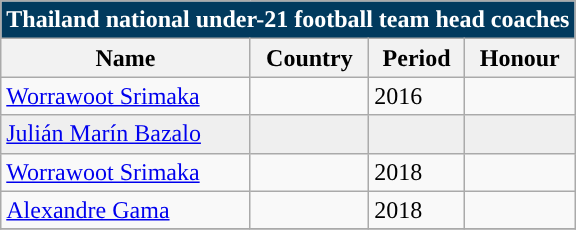<table class="wikitable mw-collapsible ">
<tr>
<th colspan=5 style="background: #013A5E; color: #FFFFFF;">Thailand national under-21 football team head coaches</th>
</tr>
<tr>
<th>Name</th>
<th>Country</th>
<th>Period</th>
<th>Honour</th>
</tr>
<tr>
<td><a href='#'>Worrawoot Srimaka</a></td>
<td></td>
<td>2016</td>
<td></td>
</tr>
<tr bgcolor="#EFEFEF">
<td><a href='#'>Julián Marín Bazalo</a></td>
<td></td>
<td></td>
<td></td>
</tr>
<tr>
<td><a href='#'>Worrawoot Srimaka</a></td>
<td></td>
<td>2018</td>
<td></td>
</tr>
<tr>
<td><a href='#'>Alexandre Gama</a></td>
<td></td>
<td>2018</td>
<td></td>
</tr>
<tr bgcolor="#EFEFEF">
</tr>
</table>
